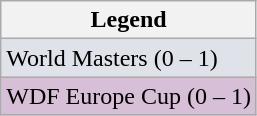<table class="wikitable">
<tr>
<th>Legend</th>
</tr>
<tr style="background:#dfe2e9;">
<td>World Masters (0 – 1)</td>
</tr>
<tr style="background:thistle">
<td>WDF Europe Cup (0 – 1)</td>
</tr>
</table>
